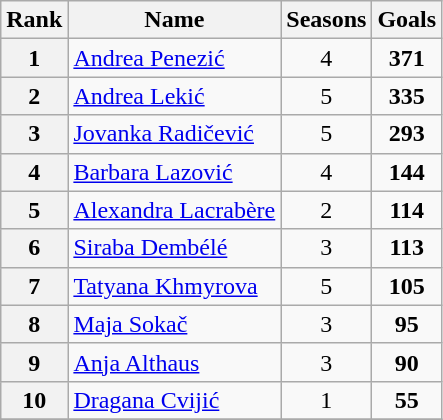<table class="wikitable" style="text-align: center">
<tr>
<th>Rank</th>
<th class="unsortable">Name</th>
<th>Seasons</th>
<th>Goals</th>
</tr>
<tr>
<th rowspan="1">1</th>
<td style="text-align: left;"> <a href='#'>Andrea Penezić</a></td>
<td>4</td>
<td><strong>371</strong></td>
</tr>
<tr>
<th rowspan="1">2</th>
<td style="text-align: left;"> <a href='#'>Andrea Lekić</a></td>
<td>5</td>
<td><strong>335</strong></td>
</tr>
<tr>
<th rowspan="1">3</th>
<td style="text-align: left;"> <a href='#'>Jovanka Radičević</a></td>
<td>5</td>
<td><strong>293</strong></td>
</tr>
<tr>
<th rowspan="1">4</th>
<td style="text-align: left;"> <a href='#'>Barbara Lazović</a></td>
<td>4</td>
<td><strong>144</strong></td>
</tr>
<tr>
<th rowspan="1">5</th>
<td style="text-align: left;"> <a href='#'>Alexandra Lacrabère</a></td>
<td>2</td>
<td><strong>114</strong></td>
</tr>
<tr>
<th rowspan="1">6</th>
<td style="text-align: left;"> <a href='#'>Siraba Dembélé</a></td>
<td>3</td>
<td><strong>113</strong></td>
</tr>
<tr>
<th rowspan="1">7</th>
<td style="text-align: left;"> <a href='#'>Tatyana Khmyrova</a></td>
<td>5</td>
<td><strong>105</strong></td>
</tr>
<tr>
<th rowspan="1">8</th>
<td style="text-align: left;"> <a href='#'>Maja Sokač</a></td>
<td>3</td>
<td><strong>95</strong></td>
</tr>
<tr>
<th rowspan="1">9</th>
<td style="text-align: left;"> <a href='#'>Anja Althaus</a></td>
<td>3</td>
<td><strong>90</strong></td>
</tr>
<tr>
<th rowspan="1">10</th>
<td style="text-align: left;"> <a href='#'>Dragana Cvijić</a></td>
<td>1</td>
<td><strong>55</strong></td>
</tr>
<tr>
</tr>
</table>
